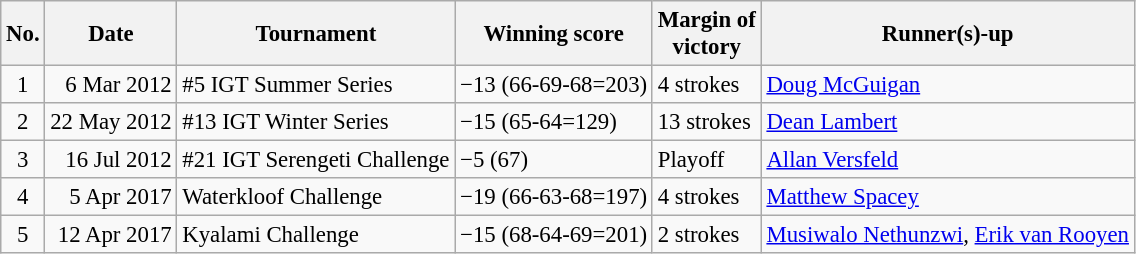<table class="wikitable" style="font-size:95%;">
<tr>
<th>No.</th>
<th>Date</th>
<th>Tournament</th>
<th>Winning score</th>
<th>Margin of<br>victory</th>
<th>Runner(s)-up</th>
</tr>
<tr>
<td align=center>1</td>
<td align=right>6 Mar 2012</td>
<td>#5 IGT Summer Series</td>
<td>−13 (66-69-68=203)</td>
<td>4 strokes</td>
<td> <a href='#'>Doug McGuigan</a></td>
</tr>
<tr>
<td align=center>2</td>
<td align=right>22 May 2012</td>
<td>#13 IGT Winter Series</td>
<td>−15 (65-64=129)</td>
<td>13 strokes</td>
<td> <a href='#'>Dean Lambert</a></td>
</tr>
<tr>
<td align=center>3</td>
<td align=right>16 Jul 2012</td>
<td>#21 IGT Serengeti Challenge</td>
<td>−5 (67)</td>
<td>Playoff</td>
<td> <a href='#'>Allan Versfeld</a></td>
</tr>
<tr>
<td align=center>4</td>
<td align=right>5 Apr 2017</td>
<td>Waterkloof Challenge</td>
<td>−19 (66-63-68=197)</td>
<td>4 strokes</td>
<td> <a href='#'>Matthew Spacey</a></td>
</tr>
<tr>
<td align=center>5</td>
<td align=right>12 Apr 2017</td>
<td>Kyalami Challenge</td>
<td>−15 (68-64-69=201)</td>
<td>2 strokes</td>
<td> <a href='#'>Musiwalo Nethunzwi</a>,  <a href='#'>Erik van Rooyen</a></td>
</tr>
</table>
